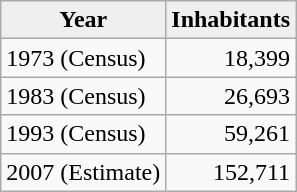<table class="wikitable">
<tr>
<th style="background:#efefef;">Year</th>
<th style="background:#efefef;">Inhabitants</th>
</tr>
<tr>
<td>1973 (Census)</td>
<td align="right">18,399</td>
</tr>
<tr>
<td>1983 (Census)</td>
<td align="right">26,693</td>
</tr>
<tr>
<td>1993 (Census)</td>
<td align="right">59,261</td>
</tr>
<tr>
<td>2007 (Estimate)</td>
<td align="right">152,711</td>
</tr>
</table>
